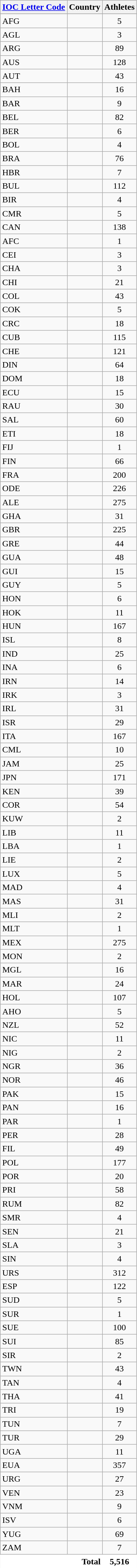<table class="wikitable collapsible collapsed sortable" style="border:0;">
<tr>
<th><a href='#'>IOC Letter Code</a></th>
<th>Country</th>
<th>Athletes</th>
</tr>
<tr>
</tr>
<tr>
<td>AFG</td>
<td></td>
<td align=center>5</td>
</tr>
<tr>
<td>AGL</td>
<td></td>
<td align=center>3</td>
</tr>
<tr>
<td>ARG</td>
<td></td>
<td align=center>89</td>
</tr>
<tr>
<td>AUS</td>
<td></td>
<td align=center>128</td>
</tr>
<tr>
<td>AUT</td>
<td></td>
<td align=center>43</td>
</tr>
<tr>
<td>BAH</td>
<td></td>
<td align=center>16</td>
</tr>
<tr>
<td>BAR</td>
<td></td>
<td align=center>9</td>
</tr>
<tr>
<td>BEL</td>
<td></td>
<td align=center>82</td>
</tr>
<tr>
<td>BER</td>
<td></td>
<td align=center>6</td>
</tr>
<tr>
<td>BOL</td>
<td></td>
<td align=center>4</td>
</tr>
<tr>
<td>BRA</td>
<td></td>
<td align=center>76</td>
</tr>
<tr>
<td>HBR</td>
<td></td>
<td align=center>7</td>
</tr>
<tr>
<td>BUL</td>
<td></td>
<td align=center>112</td>
</tr>
<tr>
<td>BIR</td>
<td></td>
<td align=center>4</td>
</tr>
<tr>
<td>CMR</td>
<td></td>
<td align=center>5</td>
</tr>
<tr>
<td>CAN</td>
<td></td>
<td align=center>138</td>
</tr>
<tr>
<td>AFC</td>
<td></td>
<td align=center>1</td>
</tr>
<tr>
<td>CEI</td>
<td></td>
<td align=center>3</td>
</tr>
<tr>
<td>CHA</td>
<td></td>
<td align=center>3</td>
</tr>
<tr>
<td>CHI</td>
<td></td>
<td align=center>21</td>
</tr>
<tr>
<td>COL</td>
<td></td>
<td align=center>43</td>
</tr>
<tr>
<td>COK</td>
<td></td>
<td align=center>5</td>
</tr>
<tr>
<td>CRC</td>
<td></td>
<td align=center>18</td>
</tr>
<tr>
<td>CUB</td>
<td></td>
<td align=center>115</td>
</tr>
<tr>
<td>CHE</td>
<td></td>
<td align=center>121</td>
</tr>
<tr>
<td>DIN</td>
<td></td>
<td align=center>64</td>
</tr>
<tr>
<td>DOM</td>
<td></td>
<td align=center>18</td>
</tr>
<tr>
<td>ECU</td>
<td></td>
<td align=center>15</td>
</tr>
<tr>
<td>RAU</td>
<td></td>
<td align=center>30</td>
</tr>
<tr>
<td>SAL</td>
<td></td>
<td align=center>60</td>
</tr>
<tr>
<td>ETI</td>
<td></td>
<td align=center>18</td>
</tr>
<tr>
<td>FIJ</td>
<td></td>
<td align=center>1</td>
</tr>
<tr>
<td>FIN</td>
<td></td>
<td align=center>66</td>
</tr>
<tr>
<td>FRA</td>
<td></td>
<td align=center>200</td>
</tr>
<tr>
<td>ODE</td>
<td></td>
<td align=center>226</td>
</tr>
<tr>
<td>ALE</td>
<td></td>
<td align=center>275</td>
</tr>
<tr>
<td>GHA</td>
<td></td>
<td align=center>31</td>
</tr>
<tr>
<td>GBR</td>
<td></td>
<td align=center>225</td>
</tr>
<tr>
<td>GRE</td>
<td></td>
<td align=center>44</td>
</tr>
<tr>
<td>GUA</td>
<td></td>
<td align=center>48</td>
</tr>
<tr>
<td>GUI</td>
<td></td>
<td align=center>15</td>
</tr>
<tr>
<td>GUY</td>
<td></td>
<td align=center>5</td>
</tr>
<tr>
<td>HON</td>
<td></td>
<td align=center>6</td>
</tr>
<tr>
<td>HOK</td>
<td></td>
<td align=center>11</td>
</tr>
<tr>
<td>HUN</td>
<td></td>
<td align=center>167</td>
</tr>
<tr>
<td>ISL</td>
<td></td>
<td align=center>8</td>
</tr>
<tr>
<td>IND</td>
<td></td>
<td align=center>25</td>
</tr>
<tr>
<td>INA</td>
<td></td>
<td align=center>6</td>
</tr>
<tr>
<td>IRN</td>
<td></td>
<td align=center>14</td>
</tr>
<tr>
<td>IRK</td>
<td></td>
<td align=center>3</td>
</tr>
<tr>
<td>IRL</td>
<td></td>
<td align=center>31</td>
</tr>
<tr>
<td>ISR</td>
<td></td>
<td align=center>29</td>
</tr>
<tr>
<td>ITA</td>
<td></td>
<td align=center>167</td>
</tr>
<tr>
<td>CML</td>
<td></td>
<td align=center>10</td>
</tr>
<tr>
<td>JAM</td>
<td></td>
<td align=center>25</td>
</tr>
<tr>
<td>JPN</td>
<td></td>
<td align=center>171</td>
</tr>
<tr>
<td>KEN</td>
<td></td>
<td align=center>39</td>
</tr>
<tr>
<td>COR</td>
<td></td>
<td align=center>54</td>
</tr>
<tr>
<td>KUW</td>
<td></td>
<td align=center>2</td>
</tr>
<tr>
<td>LIB</td>
<td></td>
<td align=center>11</td>
</tr>
<tr>
<td>LBA</td>
<td></td>
<td align=center>1</td>
</tr>
<tr>
<td>LIE</td>
<td></td>
<td align=center>2</td>
</tr>
<tr>
<td>LUX</td>
<td></td>
<td align=center>5</td>
</tr>
<tr>
<td>MAD</td>
<td></td>
<td align=center>4</td>
</tr>
<tr>
<td>MAS</td>
<td></td>
<td align=center>31</td>
</tr>
<tr>
<td>MLI</td>
<td></td>
<td align=center>2</td>
</tr>
<tr>
<td>MLT</td>
<td></td>
<td align=center>1</td>
</tr>
<tr>
<td>MEX</td>
<td></td>
<td align=center>275</td>
</tr>
<tr>
<td>MON</td>
<td></td>
<td align=center>2</td>
</tr>
<tr>
<td>MGL</td>
<td></td>
<td align=center>16</td>
</tr>
<tr>
<td>MAR</td>
<td></td>
<td align=center>24</td>
</tr>
<tr>
<td>HOL</td>
<td></td>
<td align=center>107</td>
</tr>
<tr>
<td>AHO</td>
<td></td>
<td align=center>5</td>
</tr>
<tr>
<td>NZL</td>
<td></td>
<td align=center>52</td>
</tr>
<tr>
<td>NIC</td>
<td></td>
<td align=center>11</td>
</tr>
<tr>
<td>NIG</td>
<td></td>
<td align=center>2</td>
</tr>
<tr>
<td>NGR</td>
<td></td>
<td align=center>36</td>
</tr>
<tr>
<td>NOR</td>
<td></td>
<td align=center>46</td>
</tr>
<tr>
<td>PAK</td>
<td></td>
<td align=center>15</td>
</tr>
<tr>
<td>PAN</td>
<td></td>
<td align=center>16</td>
</tr>
<tr>
<td>PAR</td>
<td></td>
<td align=center>1</td>
</tr>
<tr>
<td>PER</td>
<td></td>
<td align=center>28</td>
</tr>
<tr>
<td>FIL</td>
<td></td>
<td align=center>49</td>
</tr>
<tr>
<td>POL</td>
<td></td>
<td align=center>177</td>
</tr>
<tr>
<td>POR</td>
<td></td>
<td align=center>20</td>
</tr>
<tr>
<td>PRI</td>
<td></td>
<td align=center>58</td>
</tr>
<tr>
<td>RUM</td>
<td></td>
<td align=center>82</td>
</tr>
<tr>
<td>SMR</td>
<td></td>
<td align=center>4</td>
</tr>
<tr>
<td>SEN</td>
<td></td>
<td align=center>21</td>
</tr>
<tr>
<td>SLA</td>
<td></td>
<td align=center>3</td>
</tr>
<tr>
<td>SIN</td>
<td></td>
<td align=center>4</td>
</tr>
<tr>
<td>URS</td>
<td></td>
<td align=center>312</td>
</tr>
<tr>
<td>ESP</td>
<td></td>
<td align=center>122</td>
</tr>
<tr>
<td>SUD</td>
<td></td>
<td align=center>5</td>
</tr>
<tr>
<td>SUR</td>
<td></td>
<td align=center>1</td>
</tr>
<tr>
<td>SUE</td>
<td></td>
<td align=center>100</td>
</tr>
<tr>
<td>SUI</td>
<td></td>
<td align=center>85</td>
</tr>
<tr>
<td>SIR</td>
<td></td>
<td align=center>2</td>
</tr>
<tr>
<td>TWN</td>
<td></td>
<td align=center>43</td>
</tr>
<tr>
<td>TAN</td>
<td></td>
<td align=center>4</td>
</tr>
<tr>
<td>THA</td>
<td></td>
<td align=center>41</td>
</tr>
<tr>
<td>TRI</td>
<td></td>
<td align=center>19</td>
</tr>
<tr>
<td>TUN</td>
<td></td>
<td align=center>7</td>
</tr>
<tr>
<td>TUR</td>
<td></td>
<td align=center>29</td>
</tr>
<tr>
<td>UGA</td>
<td></td>
<td align=center>11</td>
</tr>
<tr>
<td>EUA</td>
<td></td>
<td align=center>357</td>
</tr>
<tr>
<td>URG</td>
<td></td>
<td align=center>27</td>
</tr>
<tr>
<td>VEN</td>
<td></td>
<td align=center>23</td>
</tr>
<tr>
<td>VNM</td>
<td></td>
<td align=center>9</td>
</tr>
<tr>
<td>ISV</td>
<td></td>
<td align=center>6</td>
</tr>
<tr>
<td>YUG</td>
<td></td>
<td align=center>69</td>
</tr>
<tr>
<td>ZAM</td>
<td></td>
<td align=center>7</td>
</tr>
<tr class="sortbottom">
<td colspan=2; style="text-align:right; border:0px; background:#fff;"><strong>Total</strong></td>
<td style="text-align:center; border:0px; background:#fff;"><strong>5,516</strong></td>
</tr>
<tr>
</tr>
</table>
